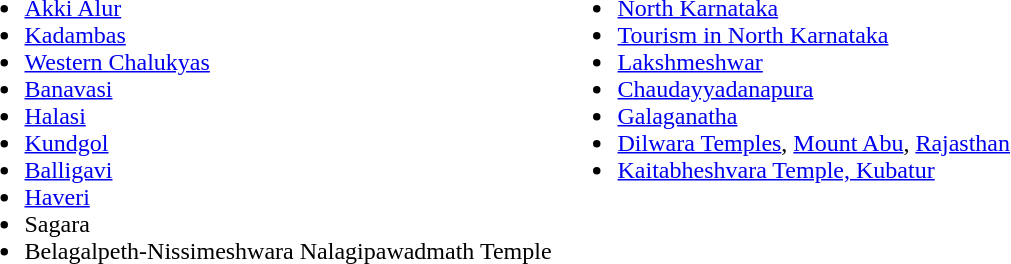<table>
<tr valign=top>
<td><br><ul><li><a href='#'>Akki Alur</a></li><li><a href='#'>Kadambas</a></li><li><a href='#'>Western Chalukyas</a></li><li><a href='#'>Banavasi</a></li><li><a href='#'>Halasi</a></li><li><a href='#'>Kundgol</a></li><li><a href='#'>Balligavi</a></li><li><a href='#'>Haveri</a></li><li>Sagara</li><li>Belagalpeth-Nissimeshwara Nalagipawadmath Temple</li></ul></td>
<td><br><ul><li><a href='#'>North Karnataka</a></li><li><a href='#'>Tourism in North Karnataka</a></li><li><a href='#'>Lakshmeshwar</a></li><li><a href='#'>Chaudayyadanapura</a></li><li><a href='#'>Galaganatha</a></li><li><a href='#'>Dilwara Temples</a>, <a href='#'>Mount Abu</a>, <a href='#'>Rajasthan</a></li><li><a href='#'>Kaitabheshvara Temple, Kubatur</a></li></ul></td>
</tr>
</table>
